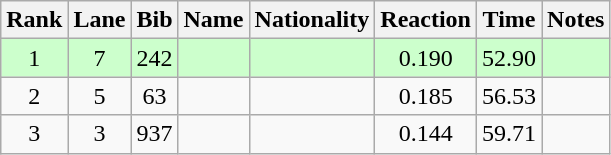<table class="wikitable sortable" style="text-align:center">
<tr>
<th>Rank</th>
<th>Lane</th>
<th>Bib</th>
<th>Name</th>
<th>Nationality</th>
<th>Reaction</th>
<th>Time</th>
<th>Notes</th>
</tr>
<tr bgcolor=ccffcc>
<td>1</td>
<td>7</td>
<td>242</td>
<td align=left></td>
<td align=left></td>
<td>0.190</td>
<td>52.90</td>
<td><strong></strong></td>
</tr>
<tr>
<td>2</td>
<td>5</td>
<td>63</td>
<td align=left></td>
<td align=left></td>
<td>0.185</td>
<td>56.53</td>
<td></td>
</tr>
<tr>
<td>3</td>
<td>3</td>
<td>937</td>
<td align=left></td>
<td align=left></td>
<td>0.144</td>
<td>59.71</td>
<td></td>
</tr>
</table>
